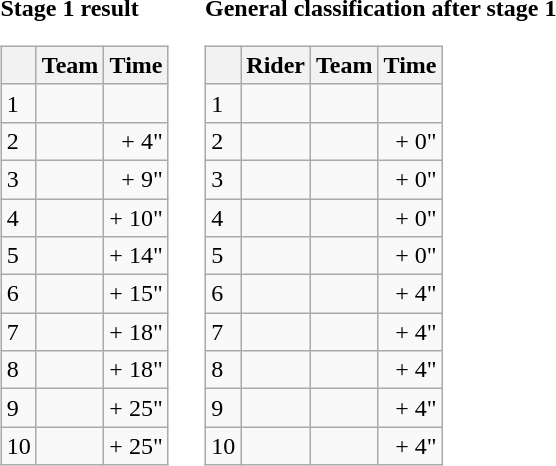<table>
<tr>
<td><strong>Stage 1 result</strong><br><table class="wikitable">
<tr>
<th></th>
<th>Team</th>
<th>Time</th>
</tr>
<tr>
<td>1</td>
<td></td>
<td align=right></td>
</tr>
<tr>
<td>2</td>
<td></td>
<td align=right>+ 4"</td>
</tr>
<tr>
<td>3</td>
<td></td>
<td align=right>+ 9"</td>
</tr>
<tr>
<td>4</td>
<td></td>
<td align=right>+ 10"</td>
</tr>
<tr>
<td>5</td>
<td></td>
<td align=right>+ 14"</td>
</tr>
<tr>
<td>6</td>
<td></td>
<td align=right>+ 15"</td>
</tr>
<tr>
<td>7</td>
<td></td>
<td align=right>+ 18"</td>
</tr>
<tr>
<td>8</td>
<td></td>
<td align=right>+ 18"</td>
</tr>
<tr>
<td>9</td>
<td></td>
<td align=right>+ 25"</td>
</tr>
<tr>
<td>10</td>
<td></td>
<td align=right>+ 25"</td>
</tr>
</table>
</td>
<td></td>
<td><strong>General classification after stage 1</strong><br><table class="wikitable">
<tr>
<th></th>
<th>Rider</th>
<th>Team</th>
<th>Time</th>
</tr>
<tr>
<td>1</td>
<td> </td>
<td></td>
<td align="right"></td>
</tr>
<tr>
<td>2</td>
<td> </td>
<td></td>
<td align="right">+ 0"</td>
</tr>
<tr>
<td>3</td>
<td></td>
<td></td>
<td align="right">+ 0"</td>
</tr>
<tr>
<td>4</td>
<td></td>
<td></td>
<td align="right">+ 0"</td>
</tr>
<tr>
<td>5</td>
<td></td>
<td></td>
<td align="right">+ 0"</td>
</tr>
<tr>
<td>6</td>
<td></td>
<td></td>
<td align="right">+ 4"</td>
</tr>
<tr>
<td>7</td>
<td></td>
<td></td>
<td align="right">+ 4"</td>
</tr>
<tr>
<td>8</td>
<td></td>
<td></td>
<td align="right">+ 4"</td>
</tr>
<tr>
<td>9</td>
<td></td>
<td></td>
<td align="right">+ 4"</td>
</tr>
<tr>
<td>10</td>
<td></td>
<td></td>
<td align="right">+ 4"</td>
</tr>
</table>
</td>
</tr>
</table>
